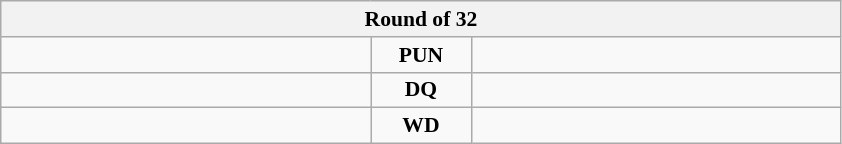<table class="wikitable" style="text-align: center; font-size:90% ">
<tr>
<th colspan=3>Round of 32</th>
</tr>
<tr>
<td align=left width="240"></td>
<td align=center width="60"><strong>PUN</strong></td>
<td align=left width="240"><strong></strong></td>
</tr>
<tr>
<td align=left></td>
<td align=center><strong>DQ</strong></td>
<td align=left><strong></strong></td>
</tr>
<tr>
<td align=left><strong></strong></td>
<td align=center><strong>WD</strong></td>
<td align=left></td>
</tr>
</table>
